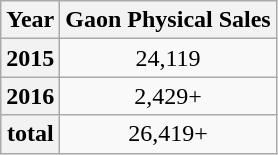<table class="wikitable">
<tr>
<th scope="col">Year</th>
<th scope="col">Gaon Physical Sales</th>
</tr>
<tr>
<th scope="row">2015</th>
<td style="text-align:center;">24,119</td>
</tr>
<tr>
<th scope="row">2016</th>
<td style="text-align:center;">2,429+</td>
</tr>
<tr>
<th scope="row">total</th>
<td style="text-align:center;">26,419+</td>
</tr>
</table>
